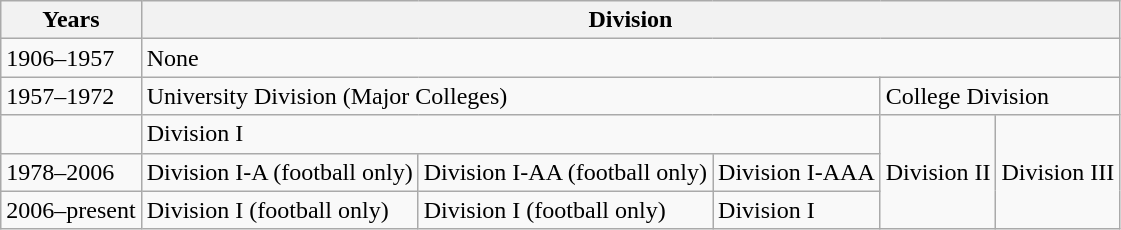<table class="wikitable">
<tr>
<th>Years</th>
<th colspan=5>Division</th>
</tr>
<tr>
<td>1906–1957</td>
<td colspan="5">None</td>
</tr>
<tr>
<td>1957–1972</td>
<td colspan=3>University Division (Major Colleges)</td>
<td colspan="2">College Division </td>
</tr>
<tr>
<td></td>
<td colspan=3>Division I</td>
<td rowspan="3">Division II</td>
<td rowspan="3">Division III</td>
</tr>
<tr>
<td>1978–2006</td>
<td>Division I-A (football only)</td>
<td>Division I-AA (football only)</td>
<td>Division I-AAA</td>
</tr>
<tr>
<td>2006–present</td>
<td>Division I  (football only)</td>
<td>Division I  (football only)</td>
<td>Division I </td>
</tr>
</table>
